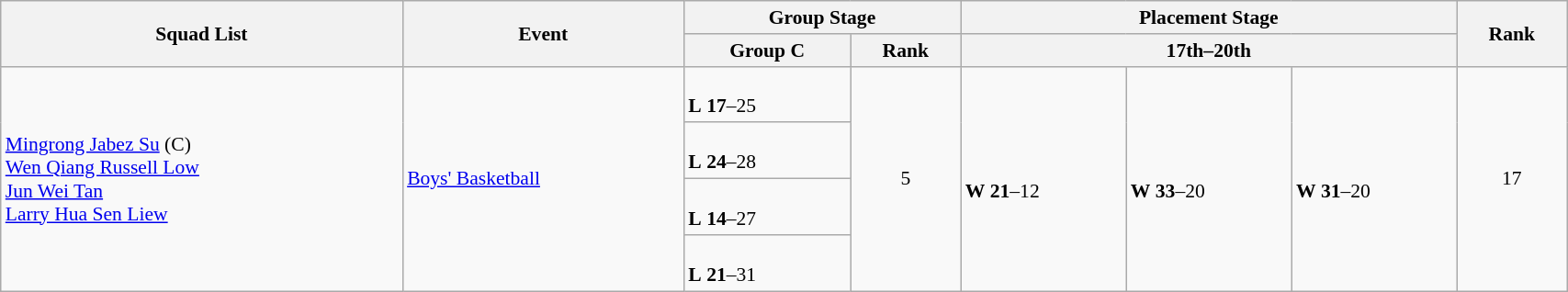<table class="wikitable" width="90%" style="text-align:left; font-size:90%">
<tr>
<th rowspan="2">Squad List</th>
<th rowspan="2">Event</th>
<th colspan="2">Group Stage</th>
<th colspan="3">Placement Stage</th>
<th rowspan="2">Rank</th>
</tr>
<tr>
<th>Group C</th>
<th>Rank</th>
<th colspan="3">17th–20th</th>
</tr>
<tr>
<td rowspan="4"><a href='#'>Mingrong Jabez Su</a> (C)<br><a href='#'>Wen Qiang Russell Low</a><br><a href='#'>Jun Wei Tan</a><br><a href='#'>Larry Hua Sen Liew</a></td>
<td rowspan="4"><a href='#'>Boys' Basketball</a></td>
<td><br> <strong>L</strong> <strong>17</strong>–25</td>
<td rowspan="4" align=center>5</td>
<td rowspan="4"> <br> <strong>W</strong> <strong>21</strong>–12</td>
<td rowspan="4"> <br> <strong>W</strong> <strong>33</strong>–20</td>
<td rowspan="4"> <br> <strong>W</strong> <strong>31</strong>–20</td>
<td rowspan="4" align="center">17</td>
</tr>
<tr>
<td><br> <strong>L</strong> <strong>24</strong>–28</td>
</tr>
<tr>
<td><br> <strong>L</strong> <strong>14</strong>–27</td>
</tr>
<tr>
<td><br> <strong>L</strong> <strong>21</strong>–31</td>
</tr>
</table>
